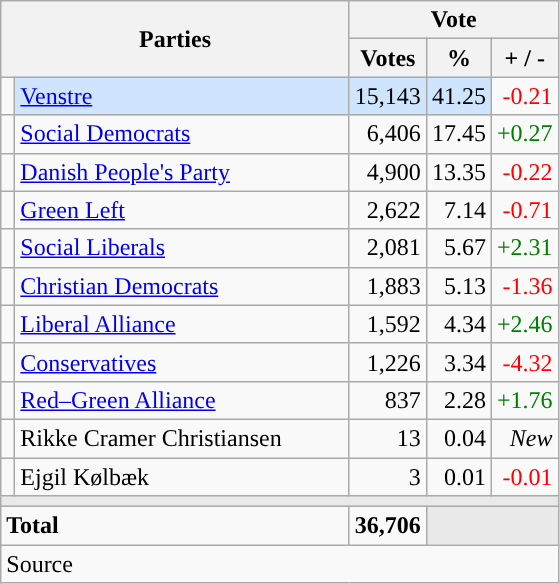<table class="wikitable" style="text-align:right;">
<tr>
<th style="text-align:centre;" rowspan="2" colspan="2" width="225">Parties</th>
<th colspan="3">Vote</th>
</tr>
<tr>
<th width="15">Votes</th>
<th width="15">%</th>
<th width="15">+ / -</th>
</tr>
<tr>
<td width="2" style="color:inherit;background:"></td>
<td bgcolor=#cfe5fe  align="left"><a href='#'>Venstre</a></td>
<td bgcolor=#cfe5fe>15,143</td>
<td bgcolor=#cfe5fe>41.25</td>
<td style=color:red;>-0.21</td>
</tr>
<tr>
<td width="2" style="color:inherit;background:"></td>
<td align="left"><a href='#'>Social Democrats</a></td>
<td>6,406</td>
<td>17.45</td>
<td style=color:green;>+0.27</td>
</tr>
<tr>
<td width="2" style="color:inherit;background:"></td>
<td align="left"><a href='#'>Danish People's Party</a></td>
<td>4,900</td>
<td>13.35</td>
<td style=color:red;>-0.22</td>
</tr>
<tr>
<td width="2" style="color:inherit;background:"></td>
<td align="left"><a href='#'>Green Left</a></td>
<td>2,622</td>
<td>7.14</td>
<td style=color:red;>-0.71</td>
</tr>
<tr>
<td width="2" style="color:inherit;background:"></td>
<td align="left"><a href='#'>Social Liberals</a></td>
<td>2,081</td>
<td>5.67</td>
<td style=color:green;>+2.31</td>
</tr>
<tr>
<td width="2" style="color:inherit;background:"></td>
<td align="left"><a href='#'>Christian Democrats</a></td>
<td>1,883</td>
<td>5.13</td>
<td style=color:red;>-1.36</td>
</tr>
<tr>
<td width="2" style="color:inherit;background:"></td>
<td align="left"><a href='#'>Liberal Alliance</a></td>
<td>1,592</td>
<td>4.34</td>
<td style=color:green;>+2.46</td>
</tr>
<tr>
<td width="2" style="color:inherit;background:"></td>
<td align="left"><a href='#'>Conservatives</a></td>
<td>1,226</td>
<td>3.34</td>
<td style=color:red;>-4.32</td>
</tr>
<tr>
<td width="2" style="color:inherit;background:"></td>
<td align="left"><a href='#'>Red–Green Alliance</a></td>
<td>837</td>
<td>2.28</td>
<td style=color:green;>+1.76</td>
</tr>
<tr>
<td width="2" style="color:inherit;background:"></td>
<td align="left">Rikke Cramer Christiansen</td>
<td>13</td>
<td>0.04</td>
<td><em>New</em></td>
</tr>
<tr>
<td width="2" style="color:inherit;background:"></td>
<td align="left">Ejgil Kølbæk</td>
<td>3</td>
<td>0.01</td>
<td style=color:red;>-0.01</td>
</tr>
<tr>
<td colspan="7" bgcolor="#E9E9E9"></td>
</tr>
<tr>
<td align="left" colspan="2"><strong>Total</strong></td>
<td><strong>36,706</strong></td>
<td bgcolor="#E9E9E9" colspan="2"></td>
</tr>
<tr>
<td align="left" colspan="6">Source</td>
</tr>
</table>
